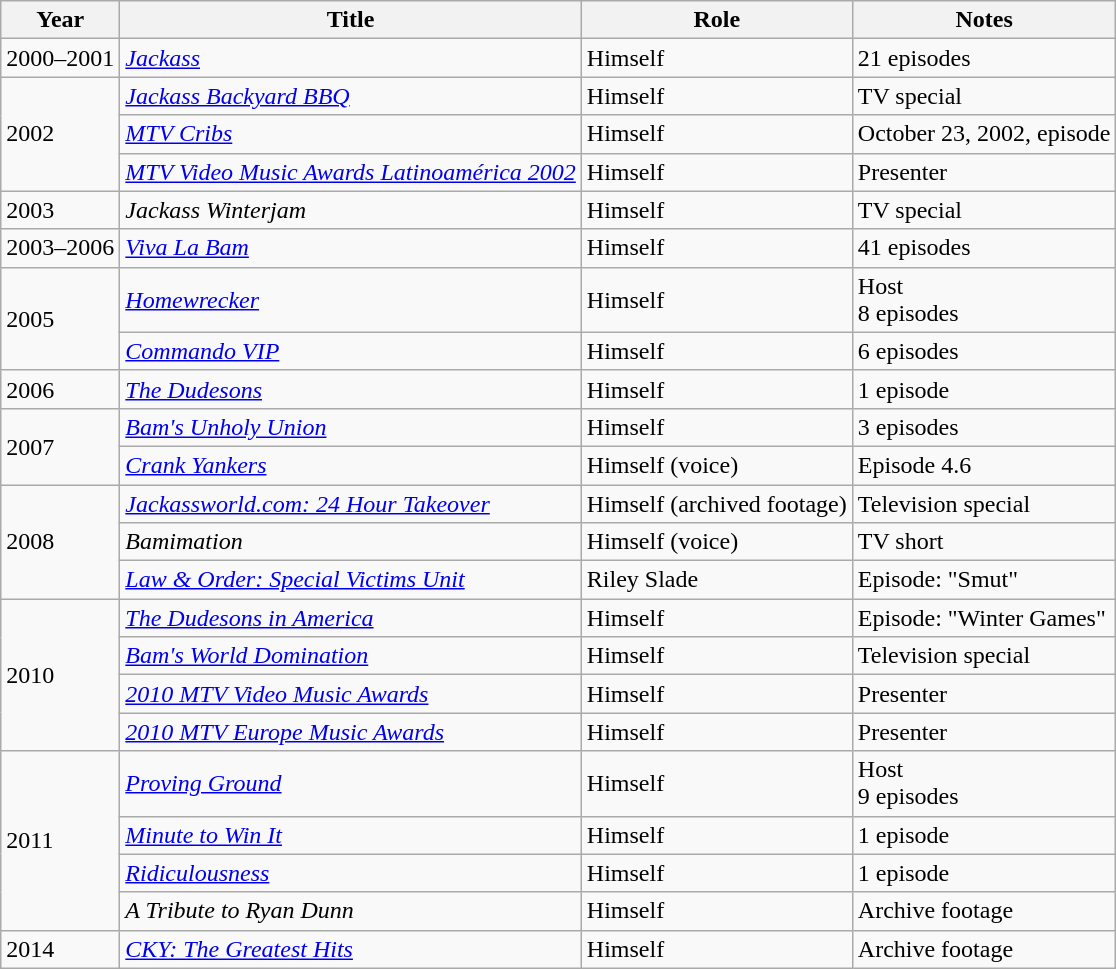<table class="wikitable sortable">
<tr>
<th>Year</th>
<th>Title</th>
<th>Role</th>
<th class="unsortable">Notes</th>
</tr>
<tr>
<td>2000–2001</td>
<td><em><a href='#'>Jackass</a></em></td>
<td>Himself</td>
<td>21 episodes</td>
</tr>
<tr>
<td rowspan="3">2002</td>
<td><em><a href='#'>Jackass Backyard BBQ</a></em></td>
<td>Himself</td>
<td>TV special</td>
</tr>
<tr>
<td><em><a href='#'>MTV Cribs</a></em></td>
<td>Himself</td>
<td>October 23, 2002, episode</td>
</tr>
<tr>
<td><em><a href='#'>MTV Video Music Awards Latinoamérica 2002</a></em></td>
<td>Himself</td>
<td>Presenter</td>
</tr>
<tr>
<td>2003</td>
<td><em>Jackass Winterjam</em></td>
<td>Himself</td>
<td>TV special</td>
</tr>
<tr>
<td>2003–2006</td>
<td><em><a href='#'>Viva La Bam</a></em></td>
<td>Himself</td>
<td>41 episodes</td>
</tr>
<tr>
<td rowspan="2">2005</td>
<td><em><a href='#'>Homewrecker</a></em></td>
<td>Himself</td>
<td>Host<br>8 episodes</td>
</tr>
<tr>
<td><em><a href='#'>Commando VIP</a></em></td>
<td>Himself</td>
<td>6 episodes</td>
</tr>
<tr>
<td>2006</td>
<td><em><a href='#'>The Dudesons</a></em></td>
<td>Himself</td>
<td>1 episode</td>
</tr>
<tr>
<td rowspan="2">2007</td>
<td><em><a href='#'>Bam's Unholy Union</a></em></td>
<td>Himself</td>
<td>3 episodes</td>
</tr>
<tr>
<td><em><a href='#'>Crank Yankers</a></em></td>
<td>Himself (voice)</td>
<td>Episode 4.6</td>
</tr>
<tr>
<td rowspan="3">2008</td>
<td><em><a href='#'>Jackassworld.com: 24 Hour Takeover</a></em></td>
<td>Himself (archived footage)</td>
<td>Television special</td>
</tr>
<tr>
<td><em>Bamimation</em></td>
<td>Himself (voice)</td>
<td>TV short</td>
</tr>
<tr>
<td><em><a href='#'>Law & Order: Special Victims Unit</a></em></td>
<td>Riley Slade</td>
<td>Episode: "Smut"</td>
</tr>
<tr>
<td rowspan="4">2010</td>
<td><em><a href='#'>The Dudesons in America</a></em></td>
<td>Himself</td>
<td>Episode: "Winter Games"</td>
</tr>
<tr>
<td><em><a href='#'>Bam's World Domination</a></em></td>
<td>Himself</td>
<td>Television special</td>
</tr>
<tr>
<td><em><a href='#'>2010 MTV Video Music Awards</a></em></td>
<td>Himself</td>
<td>Presenter</td>
</tr>
<tr>
<td><em><a href='#'>2010 MTV Europe Music Awards</a></em></td>
<td>Himself</td>
<td>Presenter</td>
</tr>
<tr>
<td rowspan="4">2011</td>
<td><em><a href='#'>Proving Ground</a></em></td>
<td>Himself</td>
<td>Host<br>9 episodes</td>
</tr>
<tr>
<td><em><a href='#'>Minute to Win It</a></em></td>
<td>Himself</td>
<td>1 episode</td>
</tr>
<tr>
<td><em><a href='#'>Ridiculousness</a></em></td>
<td>Himself</td>
<td>1 episode</td>
</tr>
<tr>
<td><em>A Tribute to Ryan Dunn</em></td>
<td>Himself</td>
<td>Archive footage</td>
</tr>
<tr>
<td>2014</td>
<td><em><a href='#'>CKY: The Greatest Hits</a></em></td>
<td>Himself</td>
<td>Archive footage</td>
</tr>
</table>
